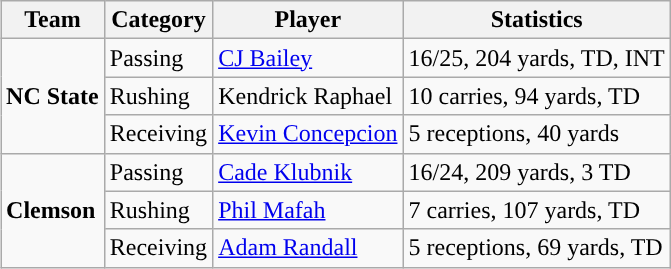<table class="wikitable" style="float: right;">
<tr>
<th>Team</th>
<th>Category</th>
<th>Player</th>
<th>Statistics</th>
</tr>
<tr>
<td rowspan=3><strong>NC State</strong></td>
<td>Passing</td>
<td><a href='#'>CJ Bailey</a></td>
<td>16/25, 204 yards, TD, INT</td>
</tr>
<tr>
<td>Rushing</td>
<td>Kendrick Raphael</td>
<td>10 carries, 94 yards, TD</td>
</tr>
<tr>
<td>Receiving</td>
<td><a href='#'>Kevin Concepcion</a></td>
<td>5 receptions, 40 yards</td>
</tr>
<tr>
<td rowspan=3><strong>Clemson</strong></td>
<td>Passing</td>
<td><a href='#'>Cade Klubnik</a></td>
<td>16/24, 209 yards, 3 TD</td>
</tr>
<tr>
<td>Rushing</td>
<td><a href='#'>Phil Mafah</a></td>
<td>7 carries, 107 yards, TD</td>
</tr>
<tr>
<td>Receiving</td>
<td><a href='#'>Adam Randall</a></td>
<td>5 receptions, 69 yards, TD</td>
</tr>
</table>
